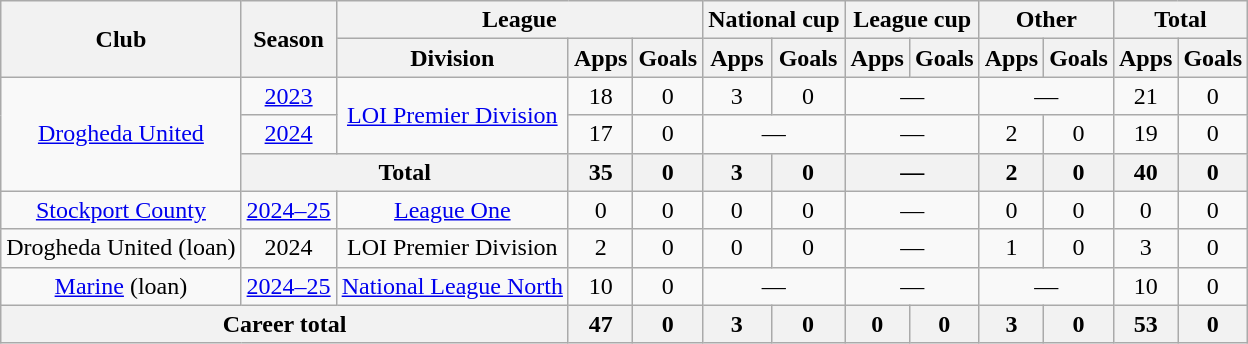<table class="wikitable" style="text-align: center">
<tr>
<th rowspan="2">Club</th>
<th rowspan="2">Season</th>
<th colspan="3">League</th>
<th colspan="2">National cup</th>
<th colspan="2">League cup</th>
<th colspan="2">Other</th>
<th colspan="2">Total</th>
</tr>
<tr>
<th>Division</th>
<th>Apps</th>
<th>Goals</th>
<th>Apps</th>
<th>Goals</th>
<th>Apps</th>
<th>Goals</th>
<th>Apps</th>
<th>Goals</th>
<th>Apps</th>
<th>Goals</th>
</tr>
<tr>
<td rowspan="3"><a href='#'>Drogheda United</a></td>
<td><a href='#'>2023</a></td>
<td rowspan="2"><a href='#'>LOI Premier Division</a></td>
<td>18</td>
<td>0</td>
<td>3</td>
<td>0</td>
<td colspan=2>—</td>
<td colspan=2>—</td>
<td>21</td>
<td>0</td>
</tr>
<tr>
<td><a href='#'>2024</a></td>
<td>17</td>
<td>0</td>
<td colspan=2>—</td>
<td colspan=2>—</td>
<td>2</td>
<td>0</td>
<td>19</td>
<td>0</td>
</tr>
<tr>
<th colspan="2">Total</th>
<th>35</th>
<th>0</th>
<th>3</th>
<th>0</th>
<th colspan=2>—</th>
<th>2</th>
<th>0</th>
<th>40</th>
<th>0</th>
</tr>
<tr>
<td><a href='#'>Stockport County</a></td>
<td><a href='#'>2024–25</a></td>
<td><a href='#'>League One</a></td>
<td>0</td>
<td>0</td>
<td>0</td>
<td>0</td>
<td colspan=2>—</td>
<td>0</td>
<td>0</td>
<td>0</td>
<td>0</td>
</tr>
<tr>
<td>Drogheda United (loan)</td>
<td>2024</td>
<td>LOI Premier Division</td>
<td>2</td>
<td>0</td>
<td>0</td>
<td>0</td>
<td colspan=2>—</td>
<td>1</td>
<td>0</td>
<td>3</td>
<td>0</td>
</tr>
<tr>
<td><a href='#'>Marine</a> (loan)</td>
<td><a href='#'>2024–25</a></td>
<td><a href='#'>National League North</a></td>
<td>10</td>
<td>0</td>
<td colspan=2>—</td>
<td colspan=2>—</td>
<td colspan=2>—</td>
<td>10</td>
<td>0</td>
</tr>
<tr>
<th colspan="3">Career total</th>
<th>47</th>
<th>0</th>
<th>3</th>
<th>0</th>
<th>0</th>
<th>0</th>
<th>3</th>
<th>0</th>
<th>53</th>
<th>0</th>
</tr>
</table>
